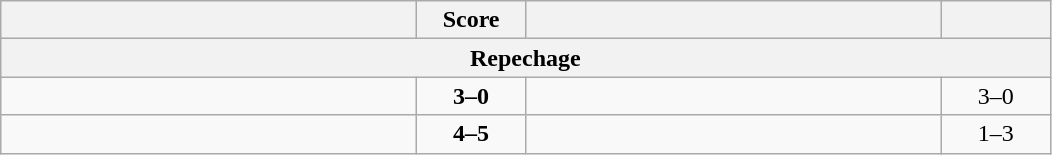<table class="wikitable" style="text-align: left; ">
<tr>
<th align="right" width="270"></th>
<th width="65">Score</th>
<th align="left" width="270"></th>
<th width="65"></th>
</tr>
<tr>
<th colspan=4>Repechage</th>
</tr>
<tr>
<td><strong></strong></td>
<td align="center"><strong>3–0</strong></td>
<td></td>
<td align=center>3–0 <strong></strong></td>
</tr>
<tr>
<td></td>
<td align="center"><strong>4–5</strong></td>
<td><strong></strong></td>
<td align=center>1–3 <strong></strong></td>
</tr>
</table>
